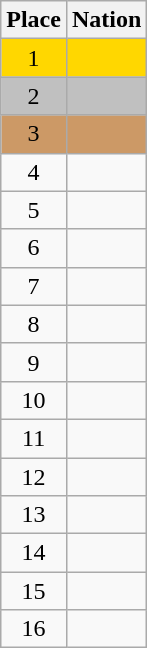<table class="wikitable">
<tr>
<th>Place</th>
<th>Nation</th>
</tr>
<tr bgcolor=gold>
<td align=center>1</td>
<td></td>
</tr>
<tr bgcolor=silver>
<td align=center>2</td>
<td></td>
</tr>
<tr bgcolor=cc9966>
<td align=center>3</td>
<td></td>
</tr>
<tr>
<td align=center>4</td>
<td></td>
</tr>
<tr>
<td align=center>5</td>
<td></td>
</tr>
<tr>
<td align=center>6</td>
<td></td>
</tr>
<tr>
<td align=center>7</td>
<td></td>
</tr>
<tr>
<td align=center>8</td>
<td></td>
</tr>
<tr>
<td align=center>9</td>
<td></td>
</tr>
<tr>
<td align=center>10</td>
<td></td>
</tr>
<tr>
<td align=center>11</td>
<td></td>
</tr>
<tr>
<td align=center>12</td>
<td></td>
</tr>
<tr>
<td align=center>13</td>
<td></td>
</tr>
<tr>
<td align=center>14</td>
<td></td>
</tr>
<tr>
<td align=center>15</td>
<td></td>
</tr>
<tr>
<td align=center>16</td>
<td></td>
</tr>
</table>
